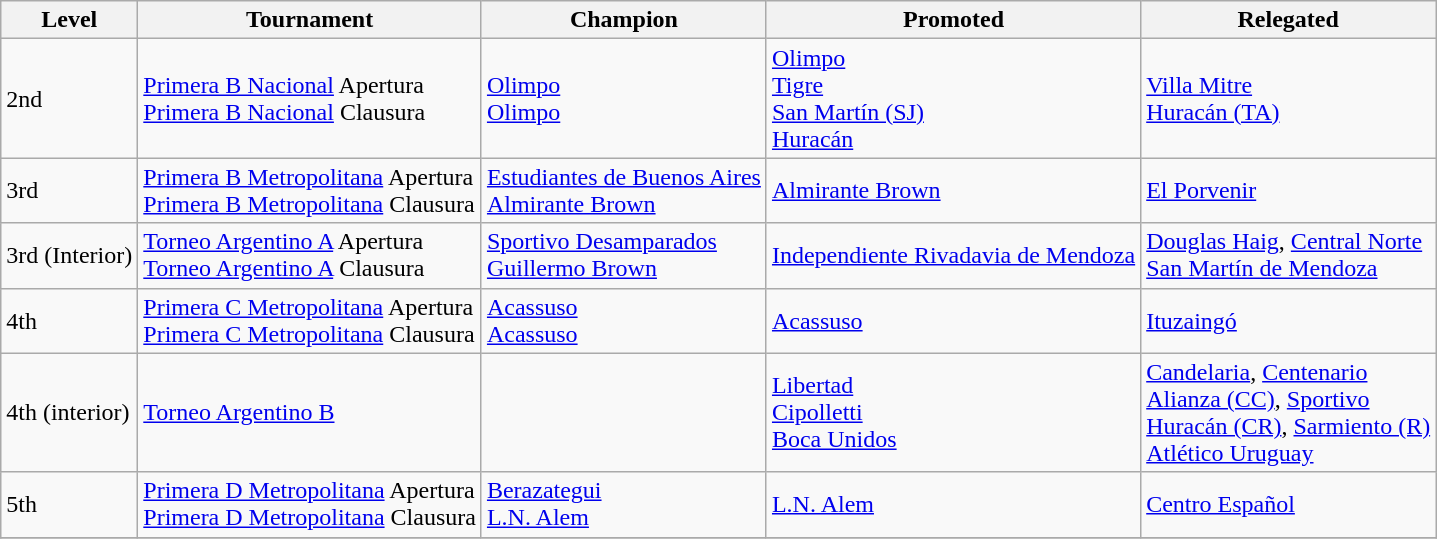<table class="wikitable">
<tr>
<th>Level</th>
<th>Tournament</th>
<th>Champion</th>
<th>Promoted</th>
<th>Relegated</th>
</tr>
<tr>
<td>2nd</td>
<td><a href='#'>Primera B Nacional</a> Apertura <br> <a href='#'>Primera B Nacional</a> Clausura</td>
<td><a href='#'>Olimpo</a> <br> <a href='#'>Olimpo</a></td>
<td><a href='#'>Olimpo</a><br> <a href='#'>Tigre</a><br> <a href='#'>San Martín (SJ)</a> <br> <a href='#'>Huracán</a></td>
<td><a href='#'>Villa Mitre</a> <br> <a href='#'>Huracán (TA)</a></td>
</tr>
<tr>
<td>3rd</td>
<td><a href='#'>Primera B Metropolitana</a> Apertura <br> <a href='#'>Primera B Metropolitana</a> Clausura</td>
<td><a href='#'>Estudiantes de Buenos Aires</a> <br> <a href='#'>Almirante Brown</a></td>
<td><a href='#'>Almirante Brown</a></td>
<td><a href='#'>El Porvenir</a></td>
</tr>
<tr>
<td>3rd (Interior)</td>
<td><a href='#'>Torneo Argentino A</a> Apertura <br> <a href='#'>Torneo Argentino A</a> Clausura</td>
<td><a href='#'>Sportivo Desamparados</a> <br> <a href='#'>Guillermo Brown</a></td>
<td><a href='#'>Independiente Rivadavia de Mendoza</a></td>
<td><a href='#'>Douglas Haig</a>, <a href='#'>Central Norte</a> <br> <a href='#'>San Martín de Mendoza</a></td>
</tr>
<tr>
<td>4th</td>
<td><a href='#'>Primera C Metropolitana</a> Apertura <br> <a href='#'>Primera C Metropolitana</a> Clausura</td>
<td><a href='#'>Acassuso</a> <br> <a href='#'>Acassuso</a></td>
<td><a href='#'>Acassuso</a></td>
<td><a href='#'>Ituzaingó</a></td>
</tr>
<tr>
<td>4th (interior)</td>
<td><a href='#'>Torneo Argentino B</a></td>
<td></td>
<td><a href='#'>Libertad</a> <br> <a href='#'>Cipolletti</a> <br> <a href='#'>Boca Unidos</a></td>
<td><a href='#'>Candelaria</a>, <a href='#'>Centenario</a> <br> <a href='#'>Alianza (CC)</a>, <a href='#'>Sportivo</a>  <br> <a href='#'>Huracán (CR)</a>, <a href='#'>Sarmiento (R)</a> <br> <a href='#'>Atlético Uruguay</a></td>
</tr>
<tr>
<td>5th</td>
<td><a href='#'>Primera D Metropolitana</a> Apertura <br> <a href='#'>Primera D Metropolitana</a> Clausura</td>
<td><a href='#'>Berazategui</a> <br> <a href='#'>L.N. Alem</a></td>
<td><a href='#'>L.N. Alem</a></td>
<td><a href='#'>Centro Español</a></td>
</tr>
<tr>
</tr>
</table>
